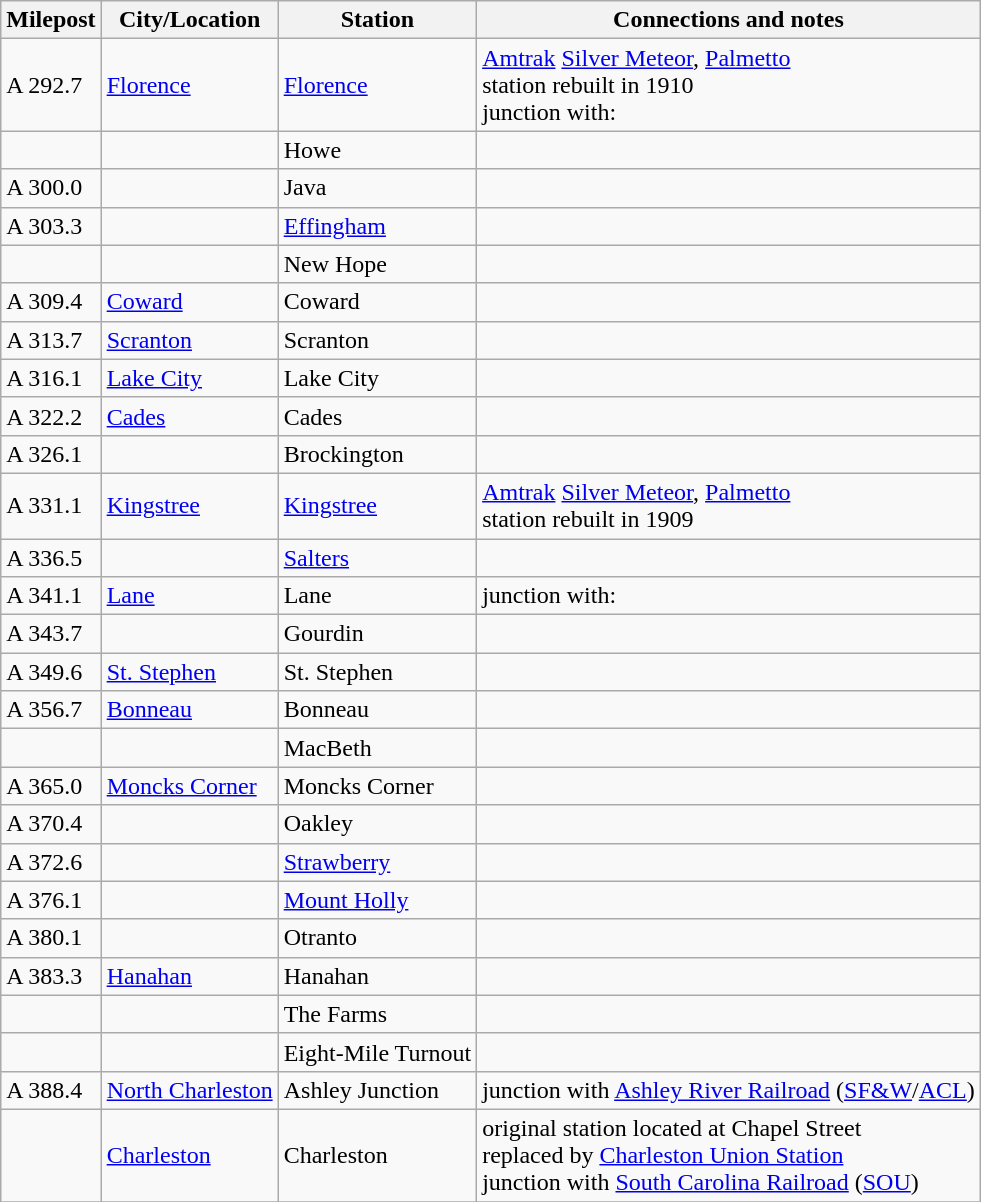<table class="wikitable">
<tr>
<th>Milepost</th>
<th>City/Location</th>
<th>Station</th>
<th>Connections and notes</th>
</tr>
<tr>
<td>A 292.7</td>
<td><a href='#'>Florence</a></td>
<td><a href='#'>Florence</a></td>
<td><a href='#'>Amtrak</a> <a href='#'>Silver Meteor</a>, <a href='#'>Palmetto</a><br>station rebuilt in 1910<br>junction with:<br></td>
</tr>
<tr>
<td></td>
<td></td>
<td>Howe</td>
<td></td>
</tr>
<tr>
<td>A 300.0</td>
<td></td>
<td>Java</td>
<td></td>
</tr>
<tr>
<td>A 303.3</td>
<td></td>
<td><a href='#'>Effingham</a></td>
<td></td>
</tr>
<tr>
<td></td>
<td></td>
<td>New Hope</td>
<td></td>
</tr>
<tr>
<td>A 309.4</td>
<td><a href='#'>Coward</a></td>
<td>Coward</td>
<td></td>
</tr>
<tr>
<td>A 313.7</td>
<td><a href='#'>Scranton</a></td>
<td>Scranton</td>
<td></td>
</tr>
<tr>
<td>A 316.1</td>
<td><a href='#'>Lake City</a></td>
<td>Lake City</td>
<td></td>
</tr>
<tr>
<td>A 322.2</td>
<td><a href='#'>Cades</a></td>
<td>Cades</td>
<td></td>
</tr>
<tr>
<td>A 326.1</td>
<td></td>
<td>Brockington</td>
<td></td>
</tr>
<tr>
<td>A 331.1</td>
<td><a href='#'>Kingstree</a></td>
<td><a href='#'>Kingstree</a></td>
<td><a href='#'>Amtrak</a> <a href='#'>Silver Meteor</a>, <a href='#'>Palmetto</a><br>station rebuilt in 1909</td>
</tr>
<tr>
<td>A 336.5</td>
<td></td>
<td><a href='#'>Salters</a></td>
<td></td>
</tr>
<tr>
<td>A 341.1</td>
<td><a href='#'>Lane</a></td>
<td>Lane</td>
<td>junction with:<br></td>
</tr>
<tr>
<td>A 343.7</td>
<td></td>
<td>Gourdin</td>
<td></td>
</tr>
<tr>
<td>A 349.6</td>
<td><a href='#'>St. Stephen</a></td>
<td>St. Stephen</td>
<td></td>
</tr>
<tr>
<td>A 356.7</td>
<td><a href='#'>Bonneau</a></td>
<td>Bonneau</td>
<td></td>
</tr>
<tr>
<td></td>
<td></td>
<td>MacBeth</td>
<td></td>
</tr>
<tr>
<td>A 365.0</td>
<td><a href='#'>Moncks Corner</a></td>
<td>Moncks Corner</td>
<td></td>
</tr>
<tr>
<td>A 370.4</td>
<td></td>
<td>Oakley</td>
<td></td>
</tr>
<tr>
<td>A 372.6</td>
<td></td>
<td><a href='#'>Strawberry</a></td>
<td></td>
</tr>
<tr>
<td>A 376.1</td>
<td></td>
<td><a href='#'>Mount Holly</a></td>
<td></td>
</tr>
<tr>
<td>A 380.1</td>
<td></td>
<td>Otranto</td>
<td></td>
</tr>
<tr>
<td>A 383.3</td>
<td><a href='#'>Hanahan</a></td>
<td>Hanahan</td>
<td></td>
</tr>
<tr>
<td></td>
<td></td>
<td>The Farms</td>
<td></td>
</tr>
<tr>
<td></td>
<td></td>
<td>Eight-Mile Turnout</td>
<td></td>
</tr>
<tr>
<td>A 388.4</td>
<td><a href='#'>North Charleston</a></td>
<td>Ashley Junction</td>
<td>junction with <a href='#'>Ashley River Railroad</a> (<a href='#'>SF&W</a>/<a href='#'>ACL</a>)</td>
</tr>
<tr>
<td></td>
<td><a href='#'>Charleston</a></td>
<td>Charleston</td>
<td>original station located at Chapel Street<br>replaced by <a href='#'>Charleston Union Station</a><br>junction with <a href='#'>South Carolina Railroad</a> (<a href='#'>SOU</a>)</td>
</tr>
<tr>
</tr>
</table>
